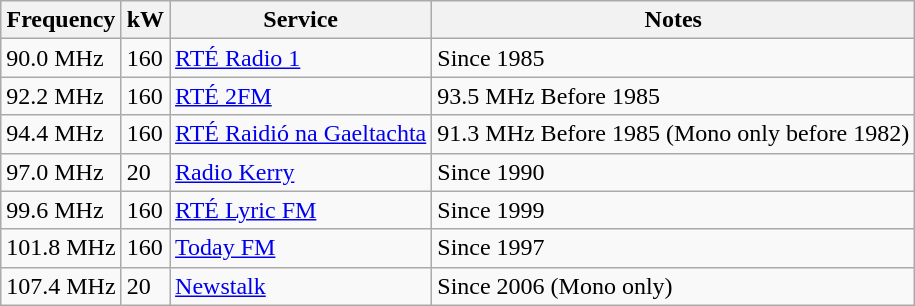<table class="wikitable sortable">
<tr>
<th>Frequency</th>
<th>kW</th>
<th>Service</th>
<th>Notes</th>
</tr>
<tr>
<td>90.0 MHz</td>
<td>160</td>
<td><a href='#'>RTÉ Radio 1</a></td>
<td>Since 1985</td>
</tr>
<tr>
<td>92.2 MHz</td>
<td>160</td>
<td><a href='#'>RTÉ 2FM</a></td>
<td>93.5 MHz Before 1985</td>
</tr>
<tr>
<td>94.4 MHz</td>
<td>160</td>
<td><a href='#'>RTÉ Raidió na Gaeltachta</a></td>
<td>91.3 MHz Before 1985 (Mono only before 1982)</td>
</tr>
<tr>
<td>97.0 MHz</td>
<td>20</td>
<td><a href='#'>Radio Kerry</a></td>
<td>Since 1990</td>
</tr>
<tr>
<td>99.6 MHz</td>
<td>160</td>
<td><a href='#'>RTÉ Lyric FM</a></td>
<td>Since 1999</td>
</tr>
<tr>
<td>101.8 MHz</td>
<td>160</td>
<td><a href='#'>Today FM</a></td>
<td>Since 1997</td>
</tr>
<tr>
<td>107.4 MHz</td>
<td>20</td>
<td><a href='#'>Newstalk</a></td>
<td>Since 2006 (Mono only)</td>
</tr>
</table>
